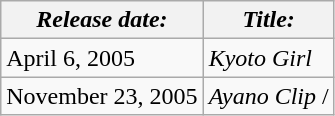<table class="wikitable">
<tr>
<th rowspan="1"><em>Release date:</em></th>
<th rowspan="1"><em>Title:</em></th>
</tr>
<tr>
<td>April 6, 2005</td>
<td><em>Kyoto Girl</em></td>
</tr>
<tr>
<td>November 23, 2005</td>
<td><em>Ayano Clip</em> / </td>
</tr>
</table>
